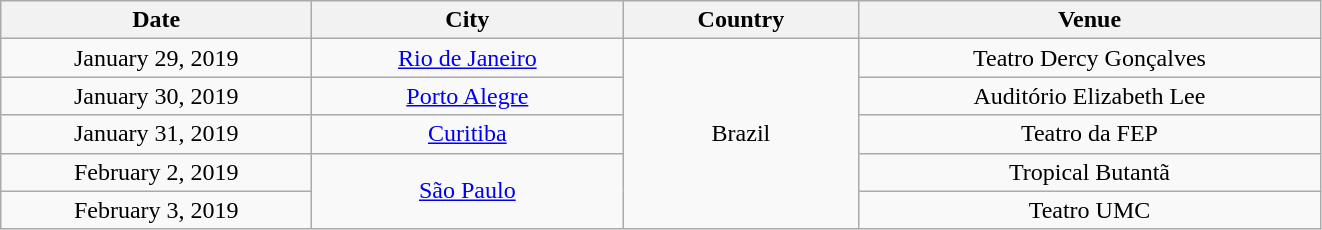<table class="wikitable" style="text-align:center;">
<tr>
<th width="200">Date</th>
<th width="200">City</th>
<th width="150">Country</th>
<th width="300">Venue</th>
</tr>
<tr>
<td>January 29, 2019</td>
<td><a href='#'>Rio de Janeiro</a></td>
<td rowspan="5">Brazil</td>
<td>Teatro Dercy Gonçalves</td>
</tr>
<tr>
<td>January 30, 2019</td>
<td><a href='#'>Porto Alegre</a></td>
<td>Auditório Elizabeth Lee</td>
</tr>
<tr>
<td>January 31, 2019</td>
<td><a href='#'>Curitiba</a></td>
<td>Teatro da FEP</td>
</tr>
<tr>
<td>February 2, 2019</td>
<td rowspan="5"><a href='#'>São Paulo</a></td>
<td>Tropical Butantã</td>
</tr>
<tr>
<td>February 3, 2019</td>
<td>Teatro UMC</td>
</tr>
</table>
